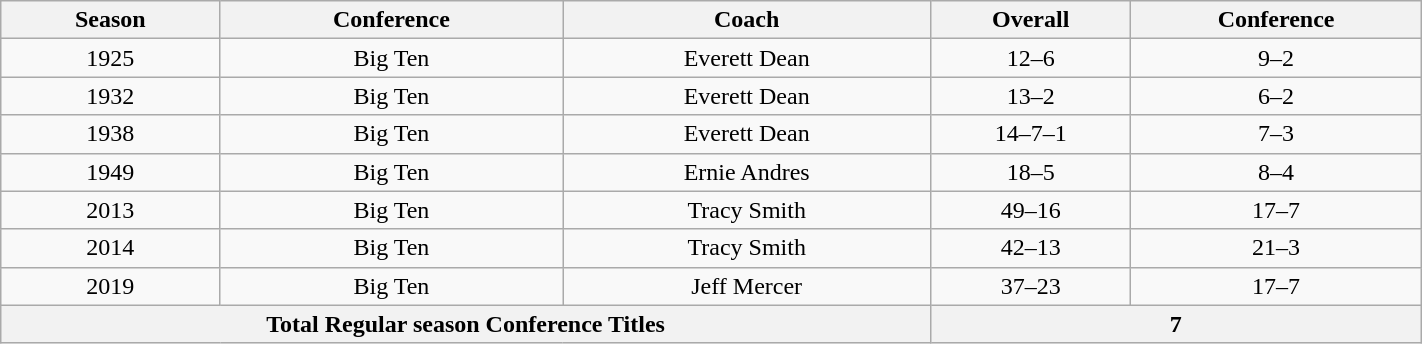<table cellpadding="1" style="width:75%;" class="wikitable">
<tr>
<th style=>Season</th>
<th style=>Conference</th>
<th style=>Coach</th>
<th style=>Overall</th>
<th style=>Conference</th>
</tr>
<tr style="text-align:center;">
<td>1925</td>
<td>Big Ten</td>
<td>Everett Dean</td>
<td>12–6</td>
<td>9–2</td>
</tr>
<tr style="text-align:center;">
<td>1932</td>
<td>Big Ten</td>
<td>Everett Dean</td>
<td>13–2</td>
<td>6–2</td>
</tr>
<tr style="text-align:center;">
<td>1938</td>
<td>Big Ten</td>
<td>Everett Dean</td>
<td>14–7–1</td>
<td>7–3</td>
</tr>
<tr style="text-align:center;">
<td>1949</td>
<td>Big Ten</td>
<td>Ernie Andres</td>
<td>18–5</td>
<td>8–4</td>
</tr>
<tr style="text-align:center;">
<td>2013</td>
<td>Big Ten</td>
<td>Tracy Smith</td>
<td>49–16</td>
<td>17–7</td>
</tr>
<tr style="text-align:center;">
<td>2014</td>
<td>Big Ten</td>
<td>Tracy Smith</td>
<td>42–13</td>
<td>21–3</td>
</tr>
<tr style="text-align:center;">
<td>2019</td>
<td>Big Ten</td>
<td>Jeff Mercer</td>
<td>37–23</td>
<td>17–7</td>
</tr>
<tr style="text-align:center;" class="sortbottom">
<th colspan=3; style=>Total Regular season Conference Titles</th>
<th colspan=2; style=><strong>7</strong></th>
</tr>
</table>
